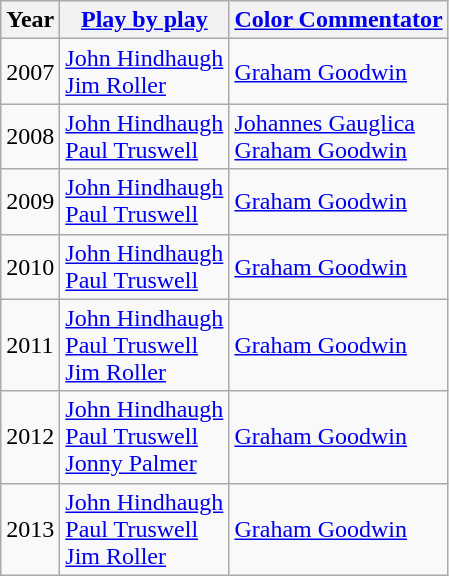<table class="wikitable" border="1">
<tr>
<th>Year</th>
<th><a href='#'>Play by play</a></th>
<th><a href='#'>Color Commentator</a></th>
</tr>
<tr>
<td>2007</td>
<td><a href='#'>John Hindhaugh</a> <br> <a href='#'>Jim Roller</a></td>
<td><a href='#'>Graham Goodwin</a></td>
</tr>
<tr>
<td>2008</td>
<td><a href='#'>John Hindhaugh</a><br><a href='#'>Paul Truswell</a></td>
<td><a href='#'>Johannes Gauglica</a><br><a href='#'>Graham Goodwin</a></td>
</tr>
<tr>
<td>2009</td>
<td><a href='#'>John Hindhaugh</a><br><a href='#'>Paul Truswell</a></td>
<td><a href='#'>Graham Goodwin</a></td>
</tr>
<tr>
<td>2010</td>
<td><a href='#'>John Hindhaugh</a><br><a href='#'>Paul Truswell</a></td>
<td><a href='#'>Graham Goodwin</a></td>
</tr>
<tr>
<td>2011</td>
<td><a href='#'>John Hindhaugh</a><br><a href='#'>Paul Truswell</a><br><a href='#'>Jim Roller</a></td>
<td><a href='#'>Graham Goodwin</a></td>
</tr>
<tr>
<td>2012</td>
<td><a href='#'>John Hindhaugh</a><br><a href='#'>Paul Truswell</a><br><a href='#'>Jonny Palmer</a></td>
<td><a href='#'>Graham Goodwin</a></td>
</tr>
<tr>
<td>2013</td>
<td><a href='#'>John Hindhaugh</a><br><a href='#'>Paul Truswell</a><br><a href='#'>Jim Roller</a></td>
<td><a href='#'>Graham Goodwin</a></td>
</tr>
</table>
